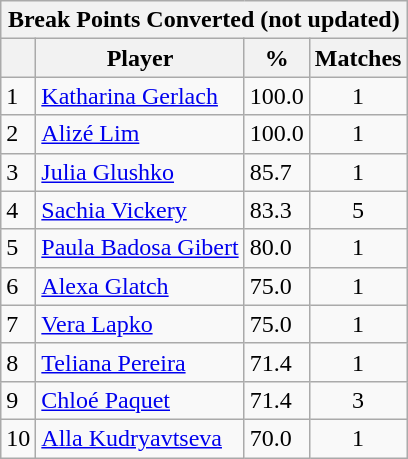<table class="wikitable">
<tr>
<th colspan=4>Break Points Converted (not updated)</th>
</tr>
<tr>
<th></th>
<th>Player</th>
<th>%</th>
<th>Matches</th>
</tr>
<tr>
<td>1</td>
<td> <a href='#'>Katharina Gerlach</a></td>
<td>100.0</td>
<td align=center>1</td>
</tr>
<tr>
<td>2</td>
<td> <a href='#'>Alizé Lim</a></td>
<td>100.0</td>
<td align=center>1</td>
</tr>
<tr>
<td>3</td>
<td> <a href='#'>Julia Glushko</a></td>
<td>85.7</td>
<td align=center>1</td>
</tr>
<tr>
<td>4</td>
<td> <a href='#'>Sachia Vickery</a></td>
<td>83.3</td>
<td align=center>5</td>
</tr>
<tr>
<td>5</td>
<td> <a href='#'>Paula Badosa Gibert</a></td>
<td>80.0</td>
<td align=center>1</td>
</tr>
<tr>
<td>6</td>
<td> <a href='#'>Alexa Glatch</a></td>
<td>75.0</td>
<td align=center>1</td>
</tr>
<tr>
<td>7</td>
<td> <a href='#'>Vera Lapko</a></td>
<td>75.0</td>
<td align=center>1</td>
</tr>
<tr>
<td>8</td>
<td> <a href='#'>Teliana Pereira</a></td>
<td>71.4</td>
<td align=center>1</td>
</tr>
<tr>
<td>9</td>
<td> <a href='#'>Chloé Paquet</a></td>
<td>71.4</td>
<td align=center>3</td>
</tr>
<tr>
<td>10</td>
<td> <a href='#'>Alla Kudryavtseva</a></td>
<td>70.0</td>
<td align=center>1</td>
</tr>
</table>
